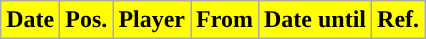<table class="wikitable plainrowheaders sortable">
<tr>
<th style="background:yellow;">Date</th>
<th style="background:yellow;">Pos.</th>
<th style="background:yellow;">Player</th>
<th style="background:yellow;">From</th>
<th style="background:yellow;">Date until</th>
<th style="background:yellow;">Ref.</th>
</tr>
</table>
